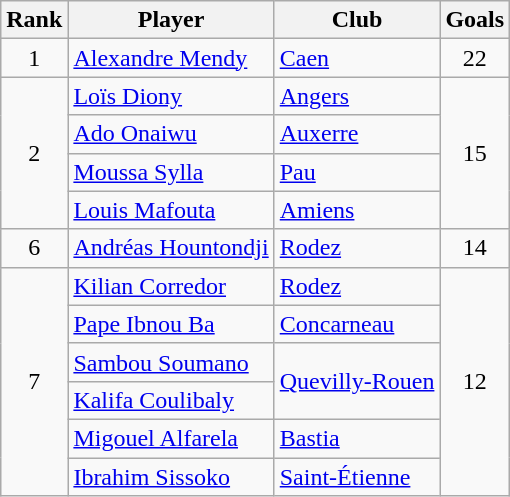<table class="wikitable" style="text-align:center">
<tr>
<th>Rank</th>
<th>Player</th>
<th>Club</th>
<th>Goals</th>
</tr>
<tr>
<td>1</td>
<td align="left"> <a href='#'>Alexandre Mendy</a></td>
<td align="left"><a href='#'>Caen</a></td>
<td>22</td>
</tr>
<tr>
<td rowspan="4">2</td>
<td align="left"> <a href='#'>Loïs Diony</a></td>
<td align="left"><a href='#'>Angers</a></td>
<td rowspan="4">15</td>
</tr>
<tr>
<td align="left"> <a href='#'>Ado Onaiwu</a></td>
<td align="left"><a href='#'>Auxerre</a></td>
</tr>
<tr>
<td align="left"> <a href='#'>Moussa Sylla</a></td>
<td align="left"><a href='#'>Pau</a></td>
</tr>
<tr>
<td align="left"> <a href='#'>Louis Mafouta</a></td>
<td align="left"><a href='#'>Amiens</a></td>
</tr>
<tr>
<td>6</td>
<td align="left"> <a href='#'>Andréas Hountondji</a></td>
<td align="left"><a href='#'>Rodez</a></td>
<td>14</td>
</tr>
<tr>
<td rowspan="6">7</td>
<td align="left"> <a href='#'>Kilian Corredor</a></td>
<td align="left"><a href='#'>Rodez</a></td>
<td rowspan="6">12</td>
</tr>
<tr>
<td align="left"> <a href='#'>Pape Ibnou Ba</a></td>
<td align="left"><a href='#'>Concarneau</a></td>
</tr>
<tr>
<td align="left"> <a href='#'>Sambou Soumano</a></td>
<td rowspan="2" align="left"><a href='#'>Quevilly-Rouen</a></td>
</tr>
<tr>
<td align="left"> <a href='#'>Kalifa Coulibaly</a></td>
</tr>
<tr>
<td align="left"> <a href='#'>Migouel Alfarela</a></td>
<td align="left"><a href='#'>Bastia</a></td>
</tr>
<tr>
<td align="left"> <a href='#'>Ibrahim Sissoko</a></td>
<td align="left"><a href='#'>Saint-Étienne</a></td>
</tr>
</table>
